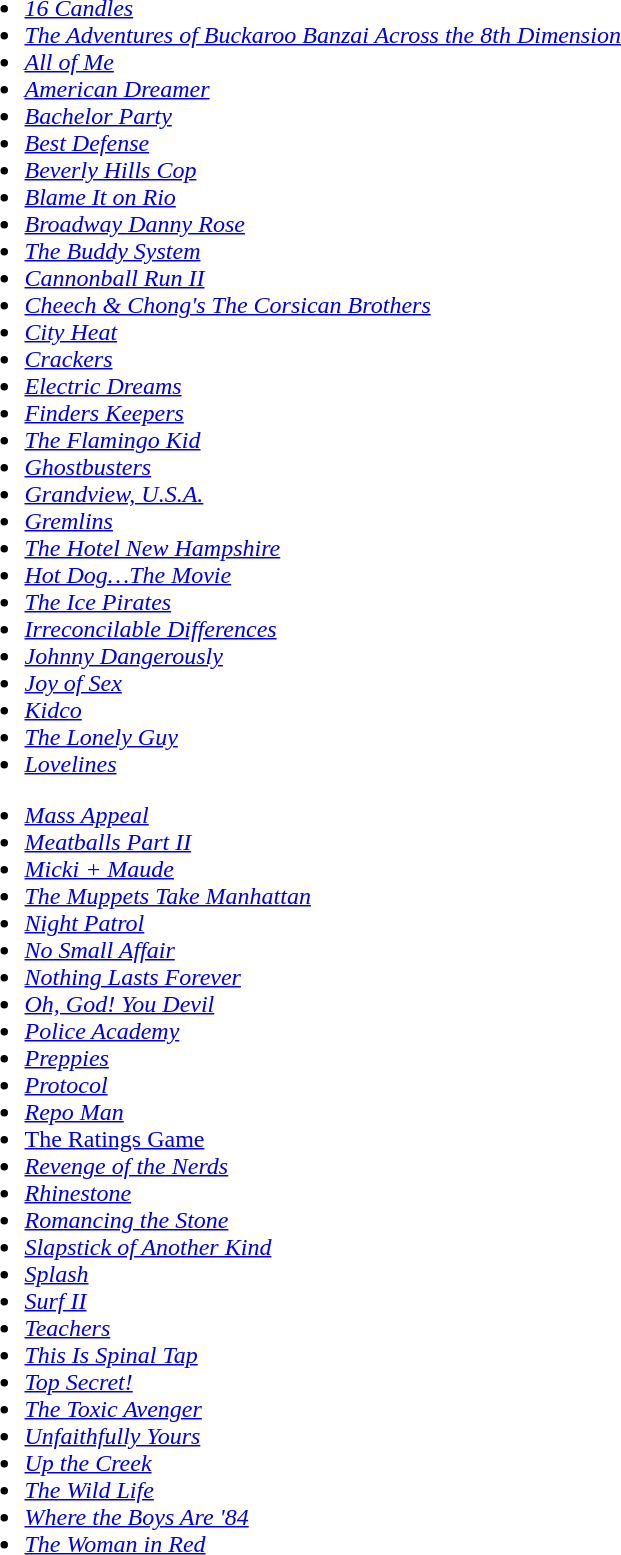<table style="width:100%;">
<tr valign ="top">
<td width=50%><br><ul><li><em><a href='#'>16 Candles</a></em></li><li><em><a href='#'>The Adventures of Buckaroo Banzai Across the 8th Dimension</a></em></li><li><em><a href='#'>All of Me</a></em></li><li><em><a href='#'>American Dreamer</a></em></li><li><em><a href='#'>Bachelor Party</a></em></li><li><em><a href='#'>Best Defense</a></em></li><li><em><a href='#'>Beverly Hills Cop</a></em></li><li><em><a href='#'>Blame It on Rio</a></em></li><li><em><a href='#'>Broadway Danny Rose</a></em></li><li><em><a href='#'>The Buddy System</a></em></li><li><em><a href='#'>Cannonball Run II</a></em></li><li><em><a href='#'>Cheech & Chong's The Corsican Brothers</a></em></li><li><em><a href='#'>City Heat</a></em></li><li><em><a href='#'>Crackers</a></em></li><li><em><a href='#'>Electric Dreams</a></em></li><li><em><a href='#'>Finders Keepers</a></em></li><li><em><a href='#'>The Flamingo Kid </a></em></li><li><em><a href='#'>Ghostbusters</a></em></li><li><em><a href='#'>Grandview, U.S.A.</a></em></li><li><em><a href='#'>Gremlins</a></em></li><li><em><a href='#'>The Hotel New Hampshire</a></em></li><li><em><a href='#'>Hot Dog…The Movie</a></em></li><li><em><a href='#'>The Ice Pirates</a></em></li><li><em><a href='#'>Irreconcilable Differences</a></em></li><li><em><a href='#'>Johnny Dangerously</a></em></li><li><em><a href='#'>Joy of Sex</a></em></li><li><em><a href='#'>Kidco</a></em></li><li><em><a href='#'>The Lonely Guy</a></em></li><li><em><a href='#'>Lovelines</a></em></li></ul><ul><li><em><a href='#'>Mass Appeal</a></em></li><li><em><a href='#'>Meatballs Part II</a></em></li><li><em><a href='#'>Micki + Maude</a></em></li><li><em><a href='#'>The Muppets Take Manhattan</a></em></li><li><em><a href='#'>Night Patrol</a></em></li><li><em><a href='#'>No Small Affair</a></em></li><li><em><a href='#'>Nothing Lasts Forever</a></em></li><li><em><a href='#'>Oh, God! You Devil</a></em></li><li><em><a href='#'>Police Academy</a></em></li><li><em><a href='#'>Preppies</a></em></li><li><em><a href='#'>Protocol</a></em></li><li><em><a href='#'>Repo Man</a></em></li><li><a href='#'>The Ratings Game</a></li><li><em><a href='#'>Revenge of the Nerds</a></em></li><li><em><a href='#'>Rhinestone</a></em></li><li><em><a href='#'>Romancing the Stone</a></em></li><li><em><a href='#'>Slapstick of Another Kind</a></em></li><li><em><a href='#'>Splash</a></em></li><li><em><a href='#'>Surf II</a></em></li><li><em><a href='#'>Teachers</a></em></li><li><em><a href='#'>This Is Spinal Tap</a></em></li><li><em><a href='#'>Top Secret!</a></em></li><li><em><a href='#'>The Toxic Avenger</a></em></li><li><em><a href='#'>Unfaithfully Yours</a></em></li><li><em><a href='#'>Up the Creek</a></em></li><li><em><a href='#'>The Wild Life</a></em></li><li><em><a href='#'>Where the Boys Are '84</a></em></li><li><em><a href='#'>The Woman in Red</a></em></li></ul></td>
</tr>
</table>
